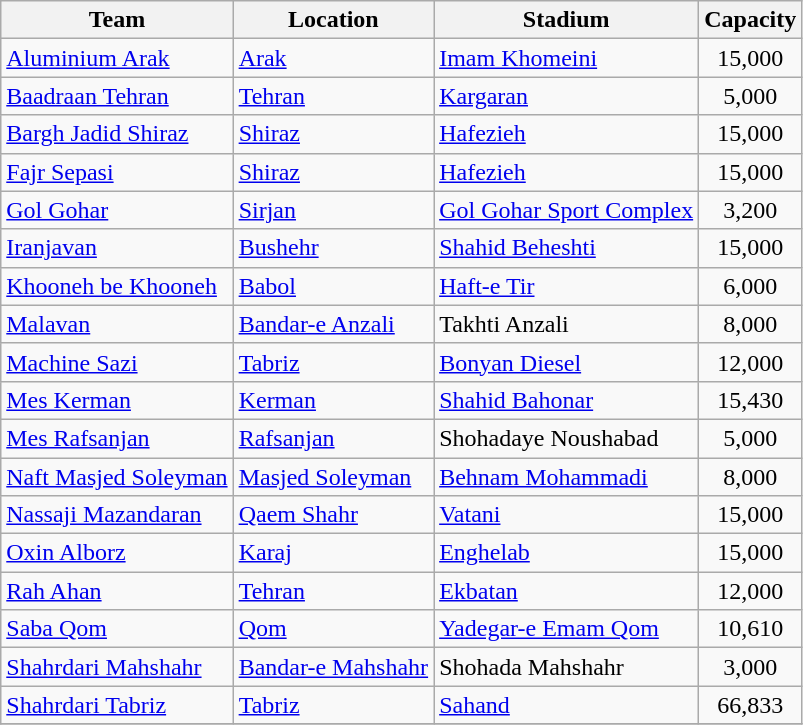<table class="wikitable sortable">
<tr>
<th>Team</th>
<th>Location</th>
<th>Stadium</th>
<th>Capacity</th>
</tr>
<tr>
<td><a href='#'>Aluminium Arak</a></td>
<td><a href='#'>Arak</a></td>
<td><a href='#'>Imam Khomeini</a></td>
<td style="text-align:center">15,000</td>
</tr>
<tr>
<td><a href='#'>Baadraan Tehran</a></td>
<td><a href='#'>Tehran</a></td>
<td><a href='#'>Kargaran</a></td>
<td style="text-align:center">5,000</td>
</tr>
<tr>
<td><a href='#'>Bargh Jadid Shiraz</a></td>
<td><a href='#'>Shiraz</a></td>
<td><a href='#'>Hafezieh</a></td>
<td style="text-align:center">15,000</td>
</tr>
<tr>
<td><a href='#'>Fajr Sepasi</a></td>
<td><a href='#'>Shiraz</a></td>
<td><a href='#'>Hafezieh</a></td>
<td style="text-align:center">15,000</td>
</tr>
<tr>
<td><a href='#'>Gol Gohar</a></td>
<td><a href='#'>Sirjan</a></td>
<td><a href='#'>Gol Gohar Sport Complex</a></td>
<td style="text-align:center">3,200</td>
</tr>
<tr>
<td><a href='#'>Iranjavan</a></td>
<td><a href='#'>Bushehr</a></td>
<td><a href='#'>Shahid Beheshti</a></td>
<td style="text-align:center">15,000</td>
</tr>
<tr>
<td><a href='#'>Khooneh be Khooneh</a></td>
<td><a href='#'>Babol</a></td>
<td><a href='#'>Haft-e Tir</a></td>
<td style="text-align:center">6,000</td>
</tr>
<tr>
<td><a href='#'>Malavan</a></td>
<td><a href='#'>Bandar-e Anzali</a></td>
<td>Takhti Anzali</td>
<td style="text-align:center">8,000</td>
</tr>
<tr>
<td><a href='#'>Machine Sazi</a></td>
<td><a href='#'>Tabriz</a></td>
<td><a href='#'>Bonyan Diesel</a></td>
<td style="text-align:center">12,000</td>
</tr>
<tr>
<td><a href='#'>Mes Kerman</a></td>
<td><a href='#'>Kerman</a></td>
<td><a href='#'>Shahid Bahonar</a></td>
<td style="text-align:center">15,430</td>
</tr>
<tr>
<td><a href='#'>Mes Rafsanjan</a></td>
<td><a href='#'>Rafsanjan</a></td>
<td>Shohadaye Noushabad</td>
<td style="text-align:center">5,000</td>
</tr>
<tr>
<td><a href='#'>Naft Masjed Soleyman</a></td>
<td><a href='#'>Masjed Soleyman</a></td>
<td><a href='#'>Behnam Mohammadi</a></td>
<td style="text-align:center">8,000</td>
</tr>
<tr>
<td><a href='#'>Nassaji Mazandaran</a></td>
<td><a href='#'>Qaem Shahr</a></td>
<td><a href='#'>Vatani</a></td>
<td style="text-align:center">15,000</td>
</tr>
<tr>
<td><a href='#'>Oxin Alborz</a></td>
<td><a href='#'>Karaj</a></td>
<td><a href='#'>Enghelab</a></td>
<td style="text-align:center">15,000</td>
</tr>
<tr>
<td><a href='#'>Rah Ahan</a></td>
<td><a href='#'>Tehran</a></td>
<td><a href='#'>Ekbatan</a></td>
<td style="text-align:center">12,000</td>
</tr>
<tr>
<td><a href='#'>Saba Qom</a></td>
<td><a href='#'>Qom</a></td>
<td><a href='#'>Yadegar-e Emam Qom</a></td>
<td style="text-align:center">10,610</td>
</tr>
<tr>
<td><a href='#'>Shahrdari Mahshahr</a></td>
<td><a href='#'>Bandar-e Mahshahr</a></td>
<td>Shohada Mahshahr</td>
<td style="text-align:center">3,000</td>
</tr>
<tr>
<td><a href='#'>Shahrdari Tabriz</a></td>
<td><a href='#'>Tabriz</a></td>
<td><a href='#'>Sahand</a></td>
<td style="text-align:center">66,833</td>
</tr>
<tr>
</tr>
</table>
